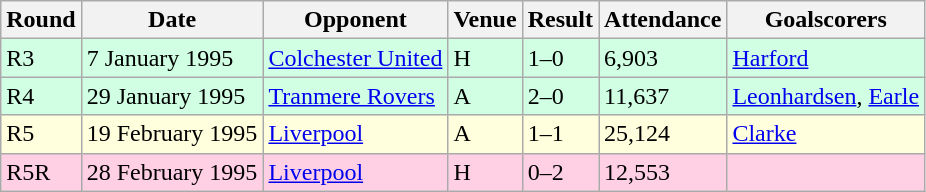<table class="wikitable">
<tr>
<th>Round</th>
<th>Date</th>
<th>Opponent</th>
<th>Venue</th>
<th>Result</th>
<th>Attendance</th>
<th>Goalscorers</th>
</tr>
<tr style="background:#d0ffe3;">
<td>R3</td>
<td>7 January 1995</td>
<td><a href='#'>Colchester United</a></td>
<td>H</td>
<td>1–0</td>
<td>6,903</td>
<td><a href='#'>Harford</a></td>
</tr>
<tr style="background:#d0ffe3;">
<td>R4</td>
<td>29 January 1995</td>
<td><a href='#'>Tranmere Rovers</a></td>
<td>A</td>
<td>2–0</td>
<td>11,637</td>
<td><a href='#'>Leonhardsen</a>, <a href='#'>Earle</a></td>
</tr>
<tr style="background:#ffffdd;">
<td>R5</td>
<td>19 February 1995</td>
<td><a href='#'>Liverpool</a></td>
<td>A</td>
<td>1–1</td>
<td>25,124</td>
<td><a href='#'>Clarke</a></td>
</tr>
<tr style="background:#ffd0e3;">
<td>R5R</td>
<td>28 February 1995</td>
<td><a href='#'>Liverpool</a></td>
<td>H</td>
<td>0–2</td>
<td>12,553</td>
<td></td>
</tr>
</table>
